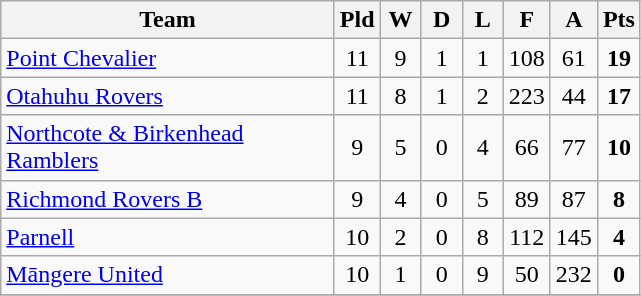<table class="wikitable" style="text-align:center;">
<tr>
<th width=215>Team</th>
<th width=20 abbr="Played">Pld</th>
<th width=20 abbr="Won">W</th>
<th width=20 abbr="Drawn">D</th>
<th width=20 abbr="Lost">L</th>
<th width=20 abbr="For">F</th>
<th width=20 abbr="Against">A</th>
<th width=20 abbr="Points">Pts</th>
</tr>
<tr>
<td style="text-align:left;"><a href='#'>Point Chevalier</a></td>
<td>11</td>
<td>9</td>
<td>1</td>
<td>1</td>
<td>108</td>
<td>61</td>
<td><strong>19</strong></td>
</tr>
<tr>
<td style="text-align:left;"><a href='#'>Otahuhu Rovers</a></td>
<td>11</td>
<td>8</td>
<td>1</td>
<td>2</td>
<td>223</td>
<td>44</td>
<td><strong>17</strong></td>
</tr>
<tr>
<td style="text-align:left;"><a href='#'>Northcote & Birkenhead Ramblers</a></td>
<td>9</td>
<td>5</td>
<td>0</td>
<td>4</td>
<td>66</td>
<td>77</td>
<td><strong>10</strong></td>
</tr>
<tr>
<td style="text-align:left;"><a href='#'>Richmond Rovers B</a></td>
<td>9</td>
<td>4</td>
<td>0</td>
<td>5</td>
<td>89</td>
<td>87</td>
<td><strong>8</strong></td>
</tr>
<tr>
<td style="text-align:left;"><a href='#'>Parnell</a></td>
<td>10</td>
<td>2</td>
<td>0</td>
<td>8</td>
<td>112</td>
<td>145</td>
<td><strong>4</strong></td>
</tr>
<tr>
<td style="text-align:left;"><a href='#'>Māngere United</a></td>
<td>10</td>
<td>1</td>
<td>0</td>
<td>9</td>
<td>50</td>
<td>232</td>
<td><strong>0</strong></td>
</tr>
<tr>
</tr>
</table>
